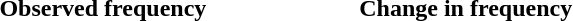<table>
<tr>
<th>Observed frequency</th>
<th>Change in frequency</th>
</tr>
<tr>
<td width=70%></td>
<td></td>
</tr>
</table>
